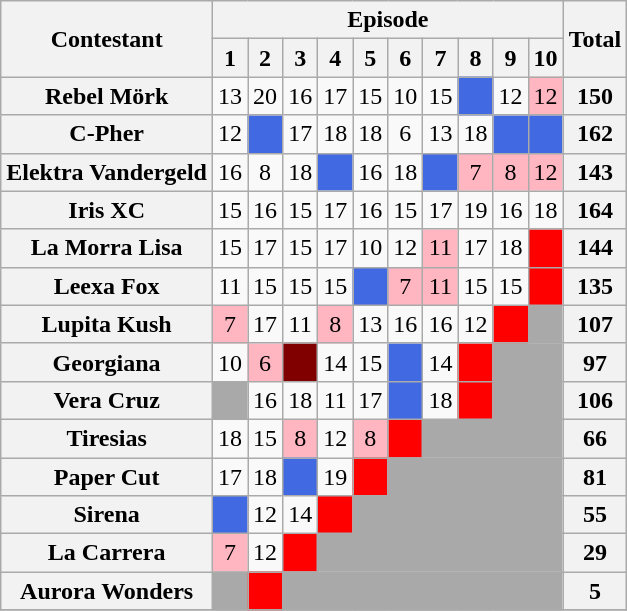<table class="wikitable" style="text-align:center;">
<tr>
<th scope="col" rowspan="2">Contestant</th>
<th scope="col" colspan="10">Episode</th>
<th scope="col" rowspan="2">Total</th>
</tr>
<tr>
<th scope="col">1</th>
<th scope="col">2</th>
<th scope="col">3</th>
<th scope="col">4</th>
<th scope="col">5</th>
<th scope="col">6</th>
<th scope="col">7</th>
<th scope="col">8</th>
<th scope="col">9</th>
<th scope="col">10</th>
</tr>
<tr>
<th scope="row">Rebel Mörk</th>
<td>13</td>
<td>20</td>
<td>16</td>
<td>17</td>
<td>15</td>
<td>10</td>
<td>15</td>
<td bgcolor="royalblue"></td>
<td>12</td>
<td bgcolor="lightpink">12</td>
<th>150</th>
</tr>
<tr>
<th scope="row">C-Pher</th>
<td>12</td>
<td bgcolor="royalblue"></td>
<td>17</td>
<td>18</td>
<td>18</td>
<td>6</td>
<td>13</td>
<td>18</td>
<td bgcolor="royalblue"></td>
<td bgcolor="royalblue"></td>
<th>162</th>
</tr>
<tr>
<th nowrap scope="row">Elektra Vandergeld</th>
<td>16</td>
<td>8</td>
<td>18</td>
<td bgcolor="royalblue"></td>
<td>16</td>
<td>18</td>
<td bgcolor="royalblue"></td>
<td bgcolor="lightpink">7</td>
<td bgcolor="lightpink">8</td>
<td bgcolor="lightpink">12</td>
<th>143</th>
</tr>
<tr>
<th scope="row">Iris XC</th>
<td>15</td>
<td>16</td>
<td>15</td>
<td>17</td>
<td>16</td>
<td>15</td>
<td>17</td>
<td>19</td>
<td>16</td>
<td>18</td>
<th>164</th>
</tr>
<tr>
<th scope="row">La Morra Lisa</th>
<td>15</td>
<td>17</td>
<td>15</td>
<td>17</td>
<td>10</td>
<td>12</td>
<td bgcolor="lightpink">11</td>
<td>17</td>
<td>18</td>
<td bgcolor="red"></td>
<th>144</th>
</tr>
<tr>
<th scope="row">Leexa Fox</th>
<td>11</td>
<td>15</td>
<td>15</td>
<td>15</td>
<td bgcolor="royalblue"></td>
<td bgcolor="lightpink">7</td>
<td bgcolor="lightpink">11</td>
<td>15</td>
<td>15</td>
<td bgcolor="red"></td>
<th>135</th>
</tr>
<tr>
<th scope="row">Lupita Kush</th>
<td bgcolor="lightpink">7</td>
<td>17</td>
<td>11</td>
<td bgcolor="lightpink">8</td>
<td>13</td>
<td>16</td>
<td>16</td>
<td>12</td>
<td bgcolor="red"></td>
<td bgcolor="darkgray"></td>
<th>107</th>
</tr>
<tr>
<th scope="row">Georgiana</th>
<td>10</td>
<td bgcolor="lightpink">6</td>
<td bgcolor="maroon"></td>
<td>14</td>
<td>15</td>
<td bgcolor="royalblue"></td>
<td>14</td>
<td bgcolor="red"></td>
<td colspan="2" bgcolor="darkgray"></td>
<th>97</th>
</tr>
<tr>
<th scope="row">Vera Cruz</th>
<td bgcolor="darkgray"></td>
<td>16</td>
<td>18</td>
<td>11</td>
<td>17</td>
<td bgcolor="royalblue"></td>
<td>18</td>
<td bgcolor="red"></td>
<td colspan="2" bgcolor="darkgray"></td>
<th>106</th>
</tr>
<tr>
<th scope="row">Tiresias</th>
<td>18</td>
<td>15</td>
<td bgcolor="lightpink">8</td>
<td>12</td>
<td bgcolor="lightpink">8</td>
<td bgcolor="red"></td>
<td colspan="4" bgcolor="darkgray"></td>
<th>66</th>
</tr>
<tr>
<th scope="row">Paper Cut</th>
<td>17</td>
<td>18</td>
<td bgcolor="royalblue"></td>
<td>19</td>
<td bgcolor="red"></td>
<td colspan="5" bgcolor="darkgray"></td>
<th>81</th>
</tr>
<tr>
<th scope="row">Sirena</th>
<td bgcolor="royalblue"></td>
<td>12</td>
<td>14</td>
<td bgcolor="red"></td>
<td colspan="6" bgcolor="darkgray"></td>
<th>55</th>
</tr>
<tr>
<th scope="row">La Carrera</th>
<td bgcolor="lightpink">7</td>
<td>12</td>
<td bgcolor="red"></td>
<td colspan="7" bgcolor="darkgray"></td>
<th>29</th>
</tr>
<tr>
<th scope="row">Aurora Wonders</th>
<td bgcolor="darkgray"></td>
<td bgcolor="red"></td>
<td colspan="8" bgcolor="darkgray"></td>
<th>5</th>
</tr>
<tr>
</tr>
</table>
